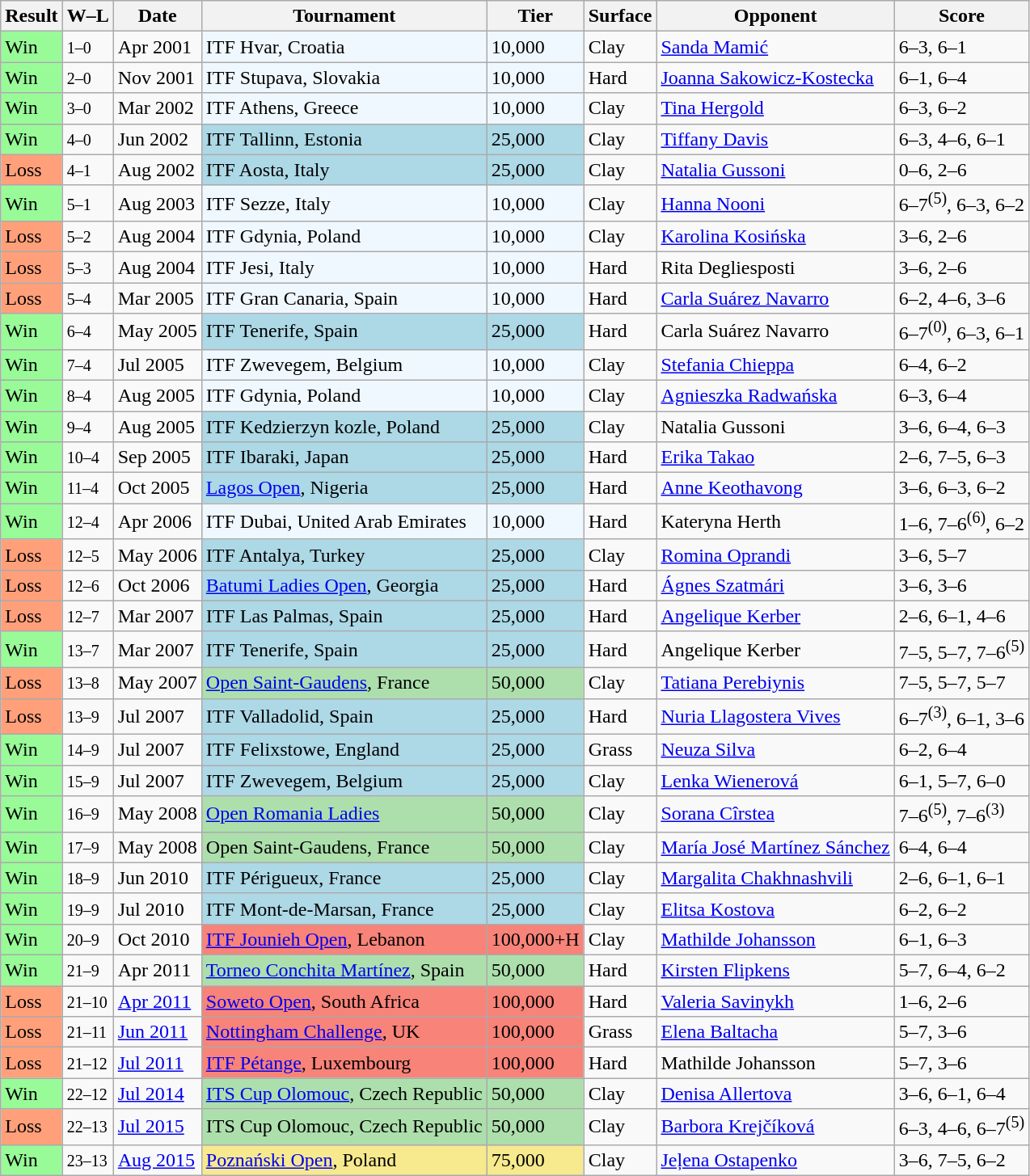<table class="sortable wikitable">
<tr>
<th>Result</th>
<th class="unsortable">W–L</th>
<th>Date</th>
<th>Tournament</th>
<th>Tier</th>
<th>Surface</th>
<th>Opponent</th>
<th class="unsortable">Score</th>
</tr>
<tr>
<td bgcolor=98FB98>Win</td>
<td><small>1–0</small></td>
<td>Apr 2001</td>
<td bgcolor=#f0f8ff>ITF Hvar, Croatia</td>
<td bgcolor=#f0f8ff>10,000</td>
<td>Clay</td>
<td> <a href='#'>Sanda Mamić</a></td>
<td>6–3, 6–1</td>
</tr>
<tr>
<td bgcolor=98FB98>Win</td>
<td><small>2–0</small></td>
<td>Nov 2001</td>
<td bgcolor=#f0f8ff>ITF Stupava, Slovakia</td>
<td bgcolor=#f0f8ff>10,000</td>
<td>Hard</td>
<td> <a href='#'>Joanna Sakowicz-Kostecka</a></td>
<td>6–1, 6–4</td>
</tr>
<tr>
<td bgcolor=98FB98>Win</td>
<td><small>3–0</small></td>
<td>Mar 2002</td>
<td bgcolor=#f0f8ff>ITF Athens, Greece</td>
<td bgcolor=#f0f8ff>10,000</td>
<td>Clay</td>
<td> <a href='#'>Tina Hergold</a></td>
<td>6–3, 6–2</td>
</tr>
<tr>
<td bgcolor=98FB98>Win</td>
<td><small>4–0</small></td>
<td>Jun 2002</td>
<td bgcolor=lightblue>ITF Tallinn, Estonia</td>
<td bgcolor=lightblue>25,000</td>
<td>Clay</td>
<td> <a href='#'>Tiffany Davis</a></td>
<td>6–3, 4–6, 6–1</td>
</tr>
<tr>
<td bgcolor=ffa07a>Loss</td>
<td><small>4–1</small></td>
<td>Aug 2002</td>
<td bgcolor=lightblue>ITF Aosta, Italy</td>
<td bgcolor=lightblue>25,000</td>
<td>Clay</td>
<td> <a href='#'>Natalia Gussoni</a></td>
<td>0–6, 2–6</td>
</tr>
<tr>
<td bgcolor=98FB98>Win</td>
<td><small>5–1</small></td>
<td>Aug 2003</td>
<td bgcolor=#f0f8ff>ITF Sezze, Italy</td>
<td bgcolor=#f0f8ff>10,000</td>
<td>Clay</td>
<td> <a href='#'>Hanna Nooni</a></td>
<td>6–7<sup>(5)</sup>, 6–3, 6–2</td>
</tr>
<tr>
<td bgcolor=ffa07a>Loss</td>
<td><small>5–2</small></td>
<td>Aug 2004</td>
<td bgcolor=#f0f8ff>ITF Gdynia, Poland</td>
<td bgcolor=#f0f8ff>10,000</td>
<td>Clay</td>
<td> <a href='#'>Karolina Kosińska</a></td>
<td>3–6, 2–6</td>
</tr>
<tr>
<td bgcolor=ffa07a>Loss</td>
<td><small>5–3</small></td>
<td>Aug 2004</td>
<td bgcolor=#f0f8ff>ITF Jesi, Italy</td>
<td bgcolor=#f0f8ff>10,000</td>
<td>Hard</td>
<td> Rita Degliesposti</td>
<td>3–6, 2–6</td>
</tr>
<tr>
<td bgcolor=ffa07a>Loss</td>
<td><small>5–4</small></td>
<td>Mar 2005</td>
<td bgcolor=#f0f8ff>ITF Gran Canaria, Spain</td>
<td bgcolor=#f0f8ff>10,000</td>
<td>Hard</td>
<td> <a href='#'>Carla Suárez Navarro</a></td>
<td>6–2, 4–6, 3–6</td>
</tr>
<tr>
<td bgcolor=98FB98>Win</td>
<td><small>6–4</small></td>
<td>May 2005</td>
<td bgcolor=lightblue>ITF Tenerife, Spain</td>
<td bgcolor=lightblue>25,000</td>
<td>Hard</td>
<td> Carla Suárez Navarro</td>
<td>6–7<sup>(0)</sup>, 6–3, 6–1</td>
</tr>
<tr>
<td bgcolor=98FB98>Win</td>
<td><small>7–4</small></td>
<td>Jul 2005</td>
<td bgcolor=#f0f8ff>ITF Zwevegem, Belgium</td>
<td bgcolor=#f0f8ff>10,000</td>
<td>Clay</td>
<td> <a href='#'>Stefania Chieppa</a></td>
<td>6–4, 6–2</td>
</tr>
<tr>
<td bgcolor=98FB98>Win</td>
<td><small>8–4</small></td>
<td>Aug 2005</td>
<td bgcolor=#f0f8ff>ITF Gdynia, Poland</td>
<td bgcolor=#f0f8ff>10,000</td>
<td>Clay</td>
<td> <a href='#'>Agnieszka Radwańska</a></td>
<td>6–3, 6–4</td>
</tr>
<tr>
<td bgcolor=98FB98>Win</td>
<td><small>9–4</small></td>
<td>Aug 2005</td>
<td bgcolor=lightblue>ITF Kedzierzyn kozle, Poland</td>
<td bgcolor=lightblue>25,000</td>
<td>Clay</td>
<td> Natalia Gussoni</td>
<td>3–6, 6–4, 6–3</td>
</tr>
<tr>
<td bgcolor=98FB98>Win</td>
<td><small>10–4</small></td>
<td>Sep 2005</td>
<td bgcolor=lightblue>ITF Ibaraki, Japan</td>
<td bgcolor=lightblue>25,000</td>
<td>Hard</td>
<td> <a href='#'>Erika Takao</a></td>
<td>2–6, 7–5, 6–3</td>
</tr>
<tr>
<td bgcolor=98FB98>Win</td>
<td><small>11–4</small></td>
<td>Oct 2005</td>
<td bgcolor=lightblue><a href='#'>Lagos Open</a>, Nigeria</td>
<td bgcolor=lightblue>25,000</td>
<td>Hard</td>
<td> <a href='#'>Anne Keothavong</a></td>
<td>3–6, 6–3, 6–2</td>
</tr>
<tr>
<td bgcolor=98FB98>Win</td>
<td><small>12–4</small></td>
<td>Apr 2006</td>
<td bgcolor=#f0f8ff>ITF Dubai, United Arab Emirates</td>
<td bgcolor=#f0f8ff>10,000</td>
<td>Hard</td>
<td> Kateryna Herth</td>
<td>1–6, 7–6<sup>(6)</sup>, 6–2</td>
</tr>
<tr>
<td bgcolor=ffa07a>Loss</td>
<td><small>12–5</small></td>
<td>May 2006</td>
<td bgcolor=lightblue>ITF Antalya, Turkey</td>
<td bgcolor=lightblue>25,000</td>
<td>Clay</td>
<td> <a href='#'>Romina Oprandi</a></td>
<td>3–6, 5–7</td>
</tr>
<tr>
<td bgcolor=ffa07a>Loss</td>
<td><small>12–6</small></td>
<td>Oct 2006</td>
<td bgcolor=lightblue><a href='#'>Batumi Ladies Open</a>, Georgia</td>
<td bgcolor=lightblue>25,000</td>
<td>Hard</td>
<td> <a href='#'>Ágnes Szatmári</a></td>
<td>3–6, 3–6</td>
</tr>
<tr>
<td bgcolor=ffa07a>Loss</td>
<td><small>12–7</small></td>
<td>Mar 2007</td>
<td bgcolor=lightblue>ITF Las Palmas, Spain</td>
<td bgcolor=lightblue>25,000</td>
<td>Hard</td>
<td> <a href='#'>Angelique Kerber</a></td>
<td>2–6, 6–1, 4–6</td>
</tr>
<tr>
<td bgcolor=98FB98>Win</td>
<td><small>13–7</small></td>
<td>Mar 2007</td>
<td bgcolor=lightblue>ITF Tenerife, Spain</td>
<td bgcolor=lightblue>25,000</td>
<td>Hard</td>
<td> Angelique Kerber</td>
<td>7–5, 5–7, 7–6<sup>(5)</sup></td>
</tr>
<tr>
<td bgcolor=ffa07a>Loss</td>
<td><small>13–8</small></td>
<td>May 2007</td>
<td bgcolor=#addfad><a href='#'>Open Saint-Gaudens</a>, France</td>
<td bgcolor=#addfad>50,000</td>
<td>Clay</td>
<td> <a href='#'>Tatiana Perebiynis</a></td>
<td>7–5, 5–7, 5–7</td>
</tr>
<tr>
<td bgcolor=ffa07a>Loss</td>
<td><small>13–9</small></td>
<td>Jul 2007</td>
<td bgcolor=lightblue>ITF Valladolid, Spain</td>
<td bgcolor=lightblue>25,000</td>
<td>Hard</td>
<td> <a href='#'>Nuria Llagostera Vives</a></td>
<td>6–7<sup>(3)</sup>, 6–1, 3–6</td>
</tr>
<tr>
<td bgcolor=98FB98>Win</td>
<td><small>14–9</small></td>
<td>Jul 2007</td>
<td bgcolor=lightblue>ITF Felixstowe, England</td>
<td bgcolor=lightblue>25,000</td>
<td>Grass</td>
<td> <a href='#'>Neuza Silva</a></td>
<td>6–2, 6–4</td>
</tr>
<tr>
<td bgcolor=98FB98>Win</td>
<td><small>15–9</small></td>
<td>Jul 2007</td>
<td bgcolor=lightblue>ITF Zwevegem, Belgium</td>
<td bgcolor=lightblue>25,000</td>
<td>Clay</td>
<td> <a href='#'>Lenka Wienerová</a></td>
<td>6–1, 5–7, 6–0</td>
</tr>
<tr>
<td bgcolor=98FB98>Win</td>
<td><small>16–9</small></td>
<td>May 2008</td>
<td bgcolor=#addfad><a href='#'>Open Romania Ladies</a></td>
<td bgcolor=#addfad>50,000</td>
<td>Clay</td>
<td> <a href='#'>Sorana Cîrstea</a></td>
<td>7–6<sup>(5)</sup>, 7–6<sup>(3)</sup></td>
</tr>
<tr>
<td bgcolor=98FB98>Win</td>
<td><small>17–9</small></td>
<td>May 2008</td>
<td bgcolor=#addfad>Open Saint-Gaudens, France</td>
<td bgcolor=#addfad>50,000</td>
<td>Clay</td>
<td> <a href='#'>María José Martínez Sánchez</a></td>
<td>6–4, 6–4</td>
</tr>
<tr>
<td bgcolor=98FB98>Win</td>
<td><small>18–9</small></td>
<td>Jun 2010</td>
<td bgcolor=lightblue>ITF Périgueux, France</td>
<td bgcolor=lightblue>25,000</td>
<td>Clay</td>
<td> <a href='#'>Margalita Chakhnashvili</a></td>
<td>2–6, 6–1, 6–1</td>
</tr>
<tr>
<td bgcolor=98FB98>Win</td>
<td><small>19–9</small></td>
<td>Jul 2010</td>
<td bgcolor=lightblue>ITF Mont-de-Marsan, France</td>
<td bgcolor=lightblue>25,000</td>
<td>Clay</td>
<td> <a href='#'>Elitsa Kostova</a></td>
<td>6–2, 6–2</td>
</tr>
<tr>
<td bgcolor=98FB98>Win</td>
<td><small>20–9</small></td>
<td>Oct 2010</td>
<td bgcolor=#f88379><a href='#'>ITF Jounieh Open</a>, Lebanon</td>
<td bgcolor=#f88379>100,000+H</td>
<td>Clay</td>
<td> <a href='#'>Mathilde Johansson</a></td>
<td>6–1, 6–3</td>
</tr>
<tr>
<td bgcolor=98FB98>Win</td>
<td><small>21–9</small></td>
<td>Apr 2011</td>
<td bgcolor=#addfad><a href='#'>Torneo Conchita Martínez</a>, Spain</td>
<td bgcolor=#addfad>50,000</td>
<td>Hard</td>
<td> <a href='#'>Kirsten Flipkens</a></td>
<td>5–7, 6–4, 6–2</td>
</tr>
<tr>
<td bgcolor=ffa07a>Loss</td>
<td><small>21–10</small></td>
<td><a href='#'>Apr 2011</a></td>
<td bgcolor=#f88379><a href='#'>Soweto Open</a>, South Africa</td>
<td bgcolor=#f88379>100,000</td>
<td>Hard</td>
<td> <a href='#'>Valeria Savinykh</a></td>
<td>1–6, 2–6</td>
</tr>
<tr>
<td bgcolor=ffa07a>Loss</td>
<td><small>21–11</small></td>
<td><a href='#'>Jun 2011</a></td>
<td bgcolor=#f88379><a href='#'>Nottingham Challenge</a>, UK</td>
<td bgcolor=#f88379>100,000</td>
<td>Grass</td>
<td> <a href='#'>Elena Baltacha</a></td>
<td>5–7, 3–6</td>
</tr>
<tr>
<td bgcolor=ffa07a>Loss</td>
<td><small>21–12</small></td>
<td><a href='#'>Jul 2011</a></td>
<td bgcolor=#f88379><a href='#'>ITF Pétange</a>, Luxembourg</td>
<td bgcolor=#f88379>100,000</td>
<td>Hard</td>
<td> Mathilde Johansson</td>
<td>5–7, 3–6</td>
</tr>
<tr>
<td bgcolor=98FB98>Win</td>
<td><small>22–12</small></td>
<td><a href='#'>Jul 2014</a></td>
<td bgcolor=#addfad><a href='#'>ITS Cup Olomouc</a>, Czech Republic</td>
<td bgcolor=#addfad>50,000</td>
<td>Clay</td>
<td> <a href='#'>Denisa Allertova</a></td>
<td>3–6, 6–1, 6–4</td>
</tr>
<tr>
<td bgcolor=ffa07a>Loss</td>
<td><small>22–13</small></td>
<td><a href='#'>Jul 2015</a></td>
<td bgcolor=#addfad>ITS Cup Olomouc, Czech Republic</td>
<td bgcolor=#addfad>50,000</td>
<td>Clay</td>
<td> <a href='#'>Barbora Krejčíková</a></td>
<td>6–3, 4–6, 6–7<sup>(5)</sup></td>
</tr>
<tr>
<td bgcolor=98FB98>Win</td>
<td><small>23–13</small></td>
<td><a href='#'>Aug 2015</a></td>
<td bgcolor=f7e98e><a href='#'>Poznański Open</a>, Poland</td>
<td bgcolor=f7e98e>75,000</td>
<td>Clay</td>
<td> <a href='#'>Jeļena Ostapenko</a></td>
<td>3–6, 7–5, 6–2</td>
</tr>
</table>
